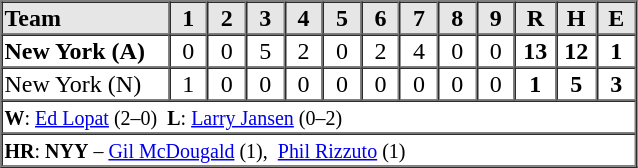<table border=1 cellspacing=0 width=425 style="margin-left:3em;">
<tr style="text-align:center; background-color:#e6e6e6;">
<th align=left width=125>Team</th>
<th width=25>1</th>
<th width=25>2</th>
<th width=25>3</th>
<th width=25>4</th>
<th width=25>5</th>
<th width=25>6</th>
<th width=25>7</th>
<th width=25>8</th>
<th width=25>9</th>
<th width=25>R</th>
<th width=25>H</th>
<th width=25>E</th>
</tr>
<tr style="text-align:center;">
<td align=left><strong>New York (A)</strong></td>
<td>0</td>
<td>0</td>
<td>5</td>
<td>2</td>
<td>0</td>
<td>2</td>
<td>4</td>
<td>0</td>
<td>0</td>
<td><strong>13</strong></td>
<td><strong>12</strong></td>
<td><strong>1</strong></td>
</tr>
<tr style="text-align:center;">
<td align=left>New York (N)</td>
<td>1</td>
<td>0</td>
<td>0</td>
<td>0</td>
<td>0</td>
<td>0</td>
<td>0</td>
<td>0</td>
<td>0</td>
<td><strong>1</strong></td>
<td><strong>5</strong></td>
<td><strong>3</strong></td>
</tr>
<tr style="text-align:left;">
<td colspan=13><small><strong>W</strong>: <a href='#'>Ed Lopat</a> (2–0)  <strong>L</strong>: <a href='#'>Larry Jansen</a> (0–2)</small></td>
</tr>
<tr style="text-align:left;">
<td colspan=13><small><strong>HR</strong>: <strong>NYY</strong> –  <a href='#'>Gil McDougald</a> (1),  <a href='#'>Phil Rizzuto</a> (1)</small></td>
</tr>
</table>
